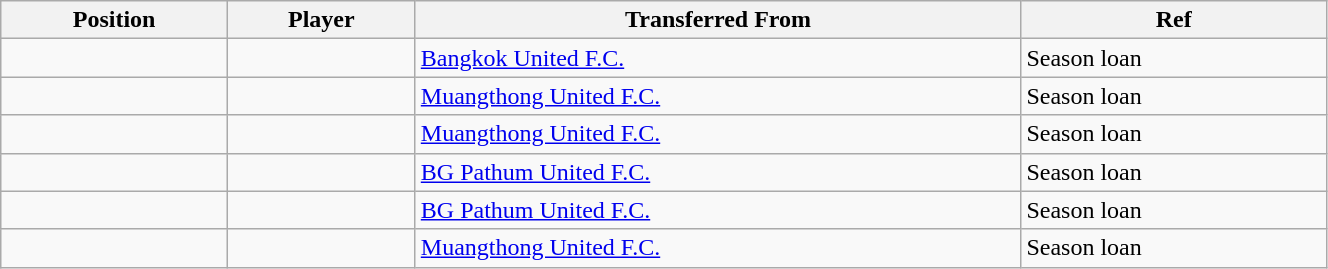<table class="wikitable sortable" style="width:70%; text-align:center; font-size:100%; text-align:left;">
<tr>
<th>Position</th>
<th>Player</th>
<th>Transferred From</th>
<th>Ref</th>
</tr>
<tr>
<td></td>
<td></td>
<td> <a href='#'>Bangkok United F.C.</a></td>
<td>Season loan </td>
</tr>
<tr>
<td></td>
<td></td>
<td> <a href='#'>Muangthong United F.C.</a></td>
<td>Season loan </td>
</tr>
<tr>
<td></td>
<td></td>
<td> <a href='#'>Muangthong United F.C.</a></td>
<td>Season loan </td>
</tr>
<tr>
<td></td>
<td></td>
<td> <a href='#'>BG Pathum United F.C.</a></td>
<td>Season loan </td>
</tr>
<tr>
<td></td>
<td></td>
<td> <a href='#'>BG Pathum United F.C.</a></td>
<td>Season loan </td>
</tr>
<tr>
<td></td>
<td></td>
<td> <a href='#'>Muangthong United F.C.</a></td>
<td>Season loan </td>
</tr>
</table>
